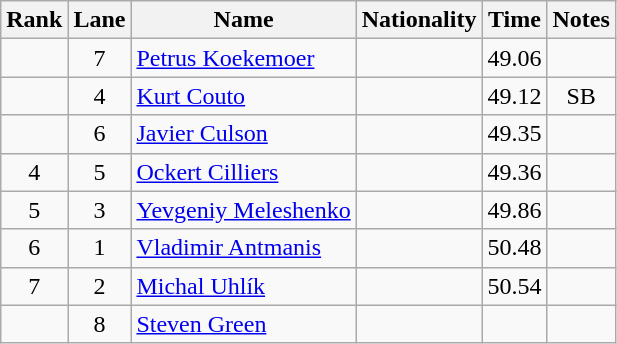<table class="wikitable sortable" style="text-align:center">
<tr>
<th>Rank</th>
<th>Lane</th>
<th>Name</th>
<th>Nationality</th>
<th>Time</th>
<th>Notes</th>
</tr>
<tr>
<td></td>
<td>7</td>
<td align=left><a href='#'>Petrus Koekemoer</a></td>
<td align=left></td>
<td>49.06</td>
<td></td>
</tr>
<tr>
<td></td>
<td>4</td>
<td align=left><a href='#'>Kurt Couto</a></td>
<td align=left></td>
<td>49.12</td>
<td>SB</td>
</tr>
<tr>
<td></td>
<td>6</td>
<td align=left><a href='#'>Javier Culson</a></td>
<td align=left></td>
<td>49.35</td>
<td></td>
</tr>
<tr>
<td>4</td>
<td>5</td>
<td align=left><a href='#'>Ockert Cilliers</a></td>
<td align=left></td>
<td>49.36</td>
<td></td>
</tr>
<tr>
<td>5</td>
<td>3</td>
<td align=left><a href='#'>Yevgeniy Meleshenko</a></td>
<td align=left></td>
<td>49.86</td>
<td></td>
</tr>
<tr>
<td>6</td>
<td>1</td>
<td align=left><a href='#'>Vladimir Antmanis</a></td>
<td align=left></td>
<td>50.48</td>
<td></td>
</tr>
<tr>
<td>7</td>
<td>2</td>
<td align=left><a href='#'>Michal Uhlík</a></td>
<td align=left></td>
<td>50.54</td>
<td></td>
</tr>
<tr>
<td></td>
<td>8</td>
<td align=left><a href='#'>Steven Green</a></td>
<td align=left></td>
<td></td>
<td></td>
</tr>
</table>
